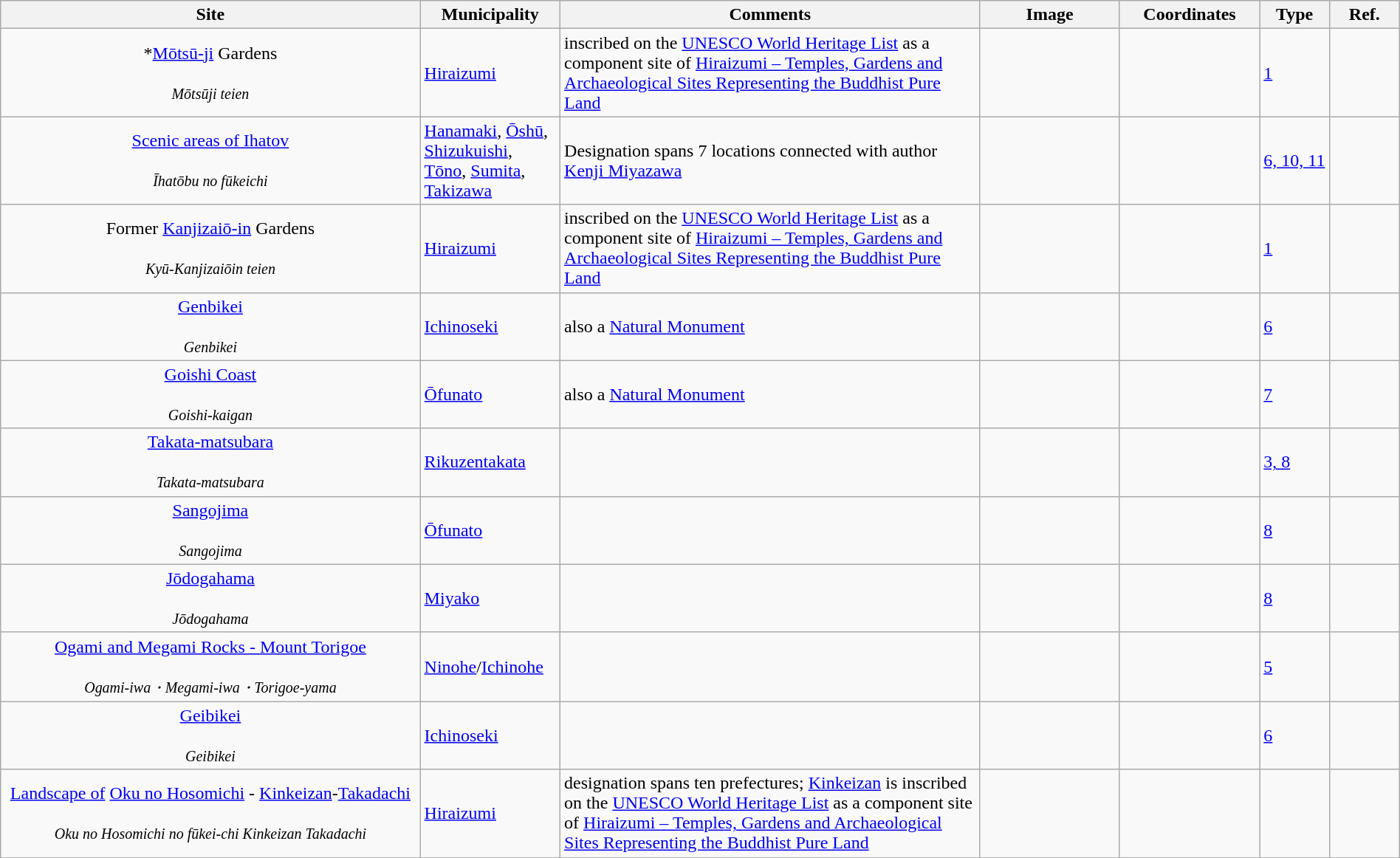<table class="wikitable sortable"  style="width:100%;">
<tr>
<th width="30%" align="left">Site</th>
<th width="10%" align="left">Municipality</th>
<th width="30%" align="left" class="unsortable">Comments</th>
<th width="10%" align="left"  class="unsortable">Image</th>
<th width="10%" align="left" class="unsortable">Coordinates</th>
<th width="5%" align="left">Type</th>
<th width="5%" align="left"  class="unsortable">Ref.</th>
</tr>
<tr>
<td align="center">*<a href='#'>Mōtsū-ji</a> Gardens<br><br><small><em>Mōtsūji teien</em></small></td>
<td><a href='#'>Hiraizumi</a></td>
<td>inscribed on the <a href='#'>UNESCO World Heritage List</a> as a component site of <a href='#'>Hiraizumi – Temples, Gardens and Archaeological Sites Representing the Buddhist Pure Land</a></td>
<td></td>
<td></td>
<td><a href='#'>1</a></td>
<td></td>
</tr>
<tr>
<td align="center"><a href='#'>Scenic areas of Ihatov</a><br><br><small><em>Īhatōbu no fūkeichi</em></small></td>
<td><a href='#'>Hanamaki</a>, <a href='#'>Ōshū</a>, <a href='#'>Shizukuishi</a>, <a href='#'>Tōno</a>, <a href='#'>Sumita</a>, <a href='#'>Takizawa</a></td>
<td>Designation spans 7 locations connected with author <a href='#'>Kenji Miyazawa</a></td>
<td></td>
<td></td>
<td><a href='#'>6, 10, 11</a></td>
<td></td>
</tr>
<tr>
<td align="center">Former <a href='#'>Kanjizaiō-in</a> Gardens<br><br><small><em>Kyū-Kanjizaiōin teien</em></small></td>
<td><a href='#'>Hiraizumi</a></td>
<td>inscribed on the <a href='#'>UNESCO World Heritage List</a> as a component site of <a href='#'>Hiraizumi – Temples, Gardens and Archaeological Sites Representing the Buddhist Pure Land</a></td>
<td></td>
<td></td>
<td><a href='#'>1</a></td>
<td></td>
</tr>
<tr>
<td align="center"><a href='#'>Genbikei</a><br><br><small><em>Genbikei</em></small></td>
<td><a href='#'>Ichinoseki</a></td>
<td>also a <a href='#'>Natural Monument</a></td>
<td></td>
<td></td>
<td><a href='#'>6</a></td>
<td></td>
</tr>
<tr>
<td align="center"><a href='#'>Goishi Coast</a><br><br><small><em>Goishi-kaigan</em></small></td>
<td><a href='#'>Ōfunato</a></td>
<td>also a <a href='#'>Natural Monument</a></td>
<td></td>
<td></td>
<td><a href='#'>7</a></td>
<td></td>
</tr>
<tr>
<td align="center"><a href='#'>Takata-matsubara</a><br><br><small><em>Takata-matsubara</em></small></td>
<td><a href='#'>Rikuzentakata</a></td>
<td></td>
<td></td>
<td></td>
<td><a href='#'>3, 8</a></td>
<td></td>
</tr>
<tr>
<td align="center"><a href='#'>Sangojima</a><br><br><small><em>Sangojima</em></small></td>
<td><a href='#'>Ōfunato</a></td>
<td></td>
<td></td>
<td></td>
<td><a href='#'>8</a></td>
<td></td>
</tr>
<tr>
<td align="center"><a href='#'>Jōdogahama</a><br><br><small><em>Jōdogahama</em></small></td>
<td><a href='#'>Miyako</a></td>
<td></td>
<td></td>
<td></td>
<td><a href='#'>8</a></td>
<td></td>
</tr>
<tr>
<td align="center"><a href='#'>Ogami and Megami Rocks - Mount Torigoe</a><br><br><small><em>Ogami-iwa・Megami-iwa・Torigoe-yama</em></small></td>
<td><a href='#'>Ninohe</a>/<a href='#'>Ichinohe</a></td>
<td></td>
<td></td>
<td></td>
<td><a href='#'>5</a></td>
<td></td>
</tr>
<tr>
<td align="center"><a href='#'>Geibikei</a><br><br><small><em>Geibikei</em></small></td>
<td><a href='#'>Ichinoseki</a></td>
<td></td>
<td></td>
<td></td>
<td><a href='#'>6</a></td>
<td></td>
</tr>
<tr>
<td align="center"><a href='#'>Landscape of</a> <a href='#'>Oku no Hosomichi</a> - <a href='#'>Kinkeizan</a>-<a href='#'>Takadachi</a><br><br><small><em>Oku no Hosomichi no fūkei-chi Kinkeizan Takadachi</em></small></td>
<td><a href='#'>Hiraizumi</a></td>
<td>designation spans ten prefectures; <a href='#'>Kinkeizan</a> is inscribed on the <a href='#'>UNESCO World Heritage List</a> as a component site of <a href='#'>Hiraizumi – Temples, Gardens and Archaeological Sites Representing the Buddhist Pure Land</a></td>
<td></td>
<td></td>
<td></td>
<td></td>
</tr>
<tr>
</tr>
</table>
